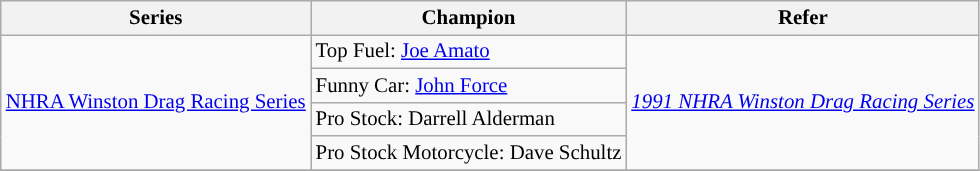<table class="wikitable" style="font-size:87%;">
<tr>
<th>Series</th>
<th>Champion</th>
<th>Refer</th>
</tr>
<tr>
<td rowspan=4><a href='#'>NHRA Winston Drag Racing Series</a></td>
<td>Top Fuel:  <a href='#'>Joe Amato</a></td>
<td rowspan=4><em><a href='#'>1991 NHRA Winston Drag Racing Series</a></em></td>
</tr>
<tr>
<td>Funny Car:  <a href='#'>John Force</a></td>
</tr>
<tr>
<td>Pro Stock:  Darrell Alderman</td>
</tr>
<tr>
<td>Pro Stock Motorcycle:  Dave Schultz</td>
</tr>
<tr>
</tr>
</table>
